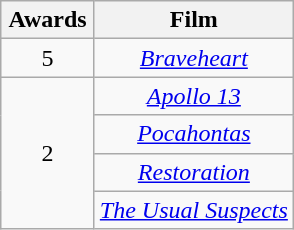<table class="wikitable" style="text-align: center;">
<tr>
<th scope="col" style="width:55px;">Awards</th>
<th scope="col" style="text-align:center;">Film</th>
</tr>
<tr>
<td style="text-align: center;">5</td>
<td><em><a href='#'>Braveheart</a></em></td>
</tr>
<tr>
<td rowspan=4 style="text-align:center">2</td>
<td><em><a href='#'>Apollo 13</a></em></td>
</tr>
<tr>
<td><em><a href='#'>Pocahontas</a></em></td>
</tr>
<tr>
<td><em><a href='#'>Restoration</a></em></td>
</tr>
<tr>
<td><em><a href='#'>The Usual Suspects</a></em></td>
</tr>
</table>
